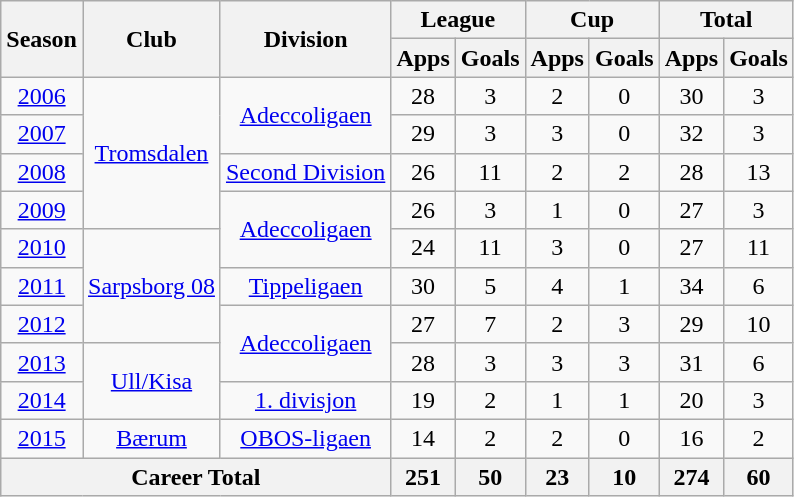<table class="wikitable" style="text-align: center;">
<tr>
<th rowspan="2">Season</th>
<th rowspan="2">Club</th>
<th rowspan="2">Division</th>
<th colspan="2">League</th>
<th colspan="2">Cup</th>
<th colspan="2">Total</th>
</tr>
<tr>
<th>Apps</th>
<th>Goals</th>
<th>Apps</th>
<th>Goals</th>
<th>Apps</th>
<th>Goals</th>
</tr>
<tr>
<td><a href='#'>2006</a></td>
<td rowspan="4" valign="center"><a href='#'>Tromsdalen</a></td>
<td rowspan="2" valign="center"><a href='#'>Adeccoligaen</a></td>
<td>28</td>
<td>3</td>
<td>2</td>
<td>0</td>
<td>30</td>
<td>3</td>
</tr>
<tr>
<td><a href='#'>2007</a></td>
<td>29</td>
<td>3</td>
<td>3</td>
<td>0</td>
<td>32</td>
<td>3</td>
</tr>
<tr>
<td><a href='#'>2008</a></td>
<td rowspan="1" valign="center"><a href='#'>Second Division</a></td>
<td>26</td>
<td>11</td>
<td>2</td>
<td>2</td>
<td>28</td>
<td>13</td>
</tr>
<tr>
<td><a href='#'>2009</a></td>
<td rowspan="2" valign="center"><a href='#'>Adeccoligaen</a></td>
<td>26</td>
<td>3</td>
<td>1</td>
<td>0</td>
<td>27</td>
<td>3</td>
</tr>
<tr>
<td><a href='#'>2010</a></td>
<td rowspan="3" valign="center"><a href='#'>Sarpsborg 08</a></td>
<td>24</td>
<td>11</td>
<td>3</td>
<td>0</td>
<td>27</td>
<td>11</td>
</tr>
<tr>
<td><a href='#'>2011</a></td>
<td rowspan="1" valign="center"><a href='#'>Tippeligaen</a></td>
<td>30</td>
<td>5</td>
<td>4</td>
<td>1</td>
<td>34</td>
<td>6</td>
</tr>
<tr>
<td><a href='#'>2012</a></td>
<td rowspan="2" valign="center"><a href='#'>Adeccoligaen</a></td>
<td>27</td>
<td>7</td>
<td>2</td>
<td>3</td>
<td>29</td>
<td>10</td>
</tr>
<tr>
<td><a href='#'>2013</a></td>
<td rowspan="2" valign="center"><a href='#'>Ull/Kisa</a></td>
<td>28</td>
<td>3</td>
<td>3</td>
<td>3</td>
<td>31</td>
<td>6</td>
</tr>
<tr>
<td><a href='#'>2014</a></td>
<td rowspan="1" valign="center"><a href='#'>1. divisjon</a></td>
<td>19</td>
<td>2</td>
<td>1</td>
<td>1</td>
<td>20</td>
<td>3</td>
</tr>
<tr>
<td><a href='#'>2015</a></td>
<td rowspan="1" valign="center"><a href='#'>Bærum</a></td>
<td rowspan="1" valign="center"><a href='#'>OBOS-ligaen</a></td>
<td>14</td>
<td>2</td>
<td>2</td>
<td>0</td>
<td>16</td>
<td>2</td>
</tr>
<tr>
<th colspan="3">Career Total</th>
<th>251</th>
<th>50</th>
<th>23</th>
<th>10</th>
<th>274</th>
<th>60</th>
</tr>
</table>
